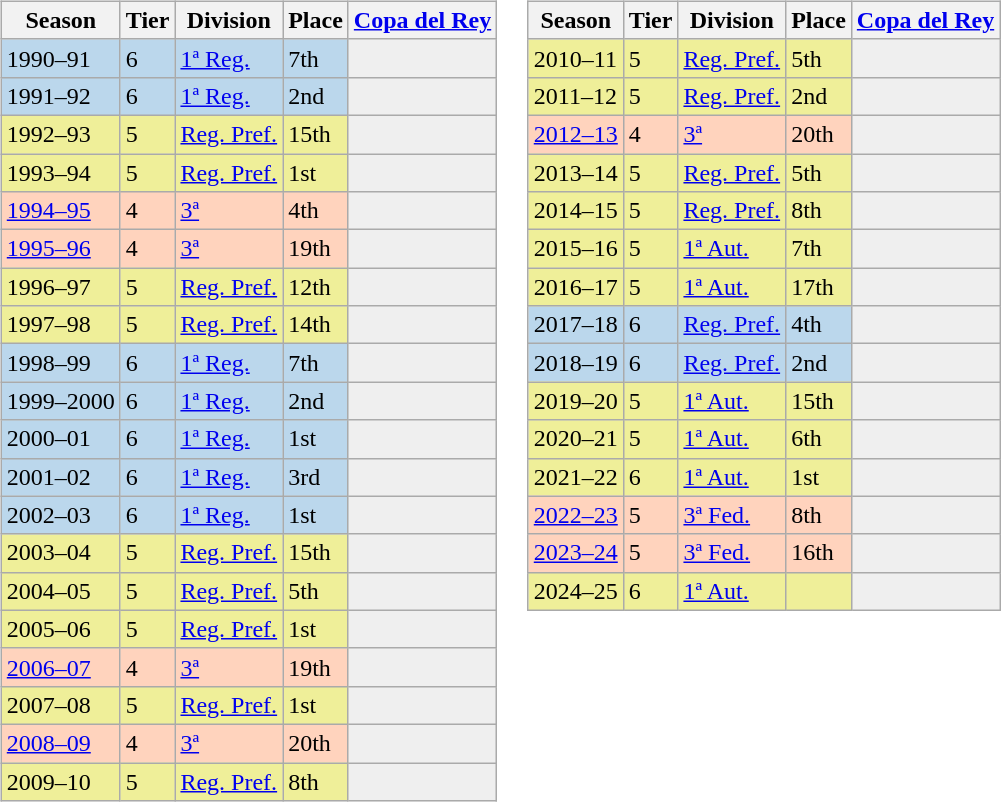<table>
<tr>
<td valign="top" width=0%><br><table class="wikitable">
<tr style="background:#f0f6fa;">
<th>Season</th>
<th>Tier</th>
<th>Division</th>
<th>Place</th>
<th><a href='#'>Copa del Rey</a></th>
</tr>
<tr>
<td style="background:#BBD7EC;">1990–91</td>
<td style="background:#BBD7EC;">6</td>
<td style="background:#BBD7EC;"><a href='#'>1ª Reg.</a></td>
<td style="background:#BBD7EC;">7th</td>
<th style="background:#efefef;"></th>
</tr>
<tr>
<td style="background:#BBD7EC;">1991–92</td>
<td style="background:#BBD7EC;">6</td>
<td style="background:#BBD7EC;"><a href='#'>1ª Reg.</a></td>
<td style="background:#BBD7EC;">2nd</td>
<th style="background:#efefef;"></th>
</tr>
<tr>
<td style="background:#EFEF99;">1992–93</td>
<td style="background:#EFEF99;">5</td>
<td style="background:#EFEF99;"><a href='#'>Reg. Pref.</a></td>
<td style="background:#EFEF99;">15th</td>
<th style="background:#efefef;"></th>
</tr>
<tr>
<td style="background:#EFEF99;">1993–94</td>
<td style="background:#EFEF99;">5</td>
<td style="background:#EFEF99;"><a href='#'>Reg. Pref.</a></td>
<td style="background:#EFEF99;">1st</td>
<th style="background:#efefef;"></th>
</tr>
<tr>
<td style="background:#FFD3BD;"><a href='#'>1994–95</a></td>
<td style="background:#FFD3BD;">4</td>
<td style="background:#FFD3BD;"><a href='#'>3ª</a></td>
<td style="background:#FFD3BD;">4th</td>
<th style="background:#efefef;"></th>
</tr>
<tr>
<td style="background:#FFD3BD;"><a href='#'>1995–96</a></td>
<td style="background:#FFD3BD;">4</td>
<td style="background:#FFD3BD;"><a href='#'>3ª</a></td>
<td style="background:#FFD3BD;">19th</td>
<th style="background:#efefef;"></th>
</tr>
<tr>
<td style="background:#EFEF99;">1996–97</td>
<td style="background:#EFEF99;">5</td>
<td style="background:#EFEF99;"><a href='#'>Reg. Pref.</a></td>
<td style="background:#EFEF99;">12th</td>
<th style="background:#efefef;"></th>
</tr>
<tr>
<td style="background:#EFEF99;">1997–98</td>
<td style="background:#EFEF99;">5</td>
<td style="background:#EFEF99;"><a href='#'>Reg. Pref.</a></td>
<td style="background:#EFEF99;">14th</td>
<th style="background:#efefef;"></th>
</tr>
<tr>
<td style="background:#BBD7EC;">1998–99</td>
<td style="background:#BBD7EC;">6</td>
<td style="background:#BBD7EC;"><a href='#'>1ª Reg.</a></td>
<td style="background:#BBD7EC;">7th</td>
<th style="background:#efefef;"></th>
</tr>
<tr>
<td style="background:#BBD7EC;">1999–2000</td>
<td style="background:#BBD7EC;">6</td>
<td style="background:#BBD7EC;"><a href='#'>1ª Reg.</a></td>
<td style="background:#BBD7EC;">2nd</td>
<th style="background:#efefef;"></th>
</tr>
<tr>
<td style="background:#BBD7EC;">2000–01</td>
<td style="background:#BBD7EC;">6</td>
<td style="background:#BBD7EC;"><a href='#'>1ª Reg.</a></td>
<td style="background:#BBD7EC;">1st</td>
<th style="background:#efefef;"></th>
</tr>
<tr>
<td style="background:#BBD7EC;">2001–02</td>
<td style="background:#BBD7EC;">6</td>
<td style="background:#BBD7EC;"><a href='#'>1ª Reg.</a></td>
<td style="background:#BBD7EC;">3rd</td>
<th style="background:#efefef;"></th>
</tr>
<tr>
<td style="background:#BBD7EC;">2002–03</td>
<td style="background:#BBD7EC;">6</td>
<td style="background:#BBD7EC;"><a href='#'>1ª Reg.</a></td>
<td style="background:#BBD7EC;">1st</td>
<th style="background:#efefef;"></th>
</tr>
<tr>
<td style="background:#EFEF99;">2003–04</td>
<td style="background:#EFEF99;">5</td>
<td style="background:#EFEF99;"><a href='#'>Reg. Pref.</a></td>
<td style="background:#EFEF99;">15th</td>
<th style="background:#efefef;"></th>
</tr>
<tr>
<td style="background:#EFEF99;">2004–05</td>
<td style="background:#EFEF99;">5</td>
<td style="background:#EFEF99;"><a href='#'>Reg. Pref.</a></td>
<td style="background:#EFEF99;">5th</td>
<th style="background:#efefef;"></th>
</tr>
<tr>
<td style="background:#EFEF99;">2005–06</td>
<td style="background:#EFEF99;">5</td>
<td style="background:#EFEF99;"><a href='#'>Reg. Pref.</a></td>
<td style="background:#EFEF99;">1st</td>
<th style="background:#efefef;"></th>
</tr>
<tr>
<td style="background:#FFD3BD;"><a href='#'>2006–07</a></td>
<td style="background:#FFD3BD;">4</td>
<td style="background:#FFD3BD;"><a href='#'>3ª</a></td>
<td style="background:#FFD3BD;">19th</td>
<th style="background:#efefef;"></th>
</tr>
<tr>
<td style="background:#EFEF99;">2007–08</td>
<td style="background:#EFEF99;">5</td>
<td style="background:#EFEF99;"><a href='#'>Reg. Pref.</a></td>
<td style="background:#EFEF99;">1st</td>
<th style="background:#efefef;"></th>
</tr>
<tr>
<td style="background:#FFD3BD;"><a href='#'>2008–09</a></td>
<td style="background:#FFD3BD;">4</td>
<td style="background:#FFD3BD;"><a href='#'>3ª</a></td>
<td style="background:#FFD3BD;">20th</td>
<td style="background:#efefef;"></td>
</tr>
<tr>
<td style="background:#EFEF99;">2009–10</td>
<td style="background:#EFEF99;">5</td>
<td style="background:#EFEF99;"><a href='#'>Reg. Pref.</a></td>
<td style="background:#EFEF99;">8th</td>
<th style="background:#efefef;"></th>
</tr>
</table>
</td>
<td valign="top" width=0%><br><table class="wikitable">
<tr style="background:#f0f6fa;">
<th>Season</th>
<th>Tier</th>
<th>Division</th>
<th>Place</th>
<th><a href='#'>Copa del Rey</a></th>
</tr>
<tr>
<td style="background:#EFEF99;">2010–11</td>
<td style="background:#EFEF99;">5</td>
<td style="background:#EFEF99;"><a href='#'>Reg. Pref.</a></td>
<td style="background:#EFEF99;">5th</td>
<th style="background:#efefef;"></th>
</tr>
<tr>
<td style="background:#EFEF99;">2011–12</td>
<td style="background:#EFEF99;">5</td>
<td style="background:#EFEF99;"><a href='#'>Reg. Pref.</a></td>
<td style="background:#EFEF99;">2nd</td>
<th style="background:#efefef;"></th>
</tr>
<tr>
<td style="background:#FFD3BD;"><a href='#'>2012–13</a></td>
<td style="background:#FFD3BD;">4</td>
<td style="background:#FFD3BD;"><a href='#'>3ª</a></td>
<td style="background:#FFD3BD;">20th</td>
<td style="background:#efefef;"></td>
</tr>
<tr>
<td style="background:#EFEF99;">2013–14</td>
<td style="background:#EFEF99;">5</td>
<td style="background:#EFEF99;"><a href='#'>Reg. Pref.</a></td>
<td style="background:#EFEF99;">5th</td>
<th style="background:#efefef;"></th>
</tr>
<tr>
<td style="background:#EFEF99;">2014–15</td>
<td style="background:#EFEF99;">5</td>
<td style="background:#EFEF99;"><a href='#'>Reg. Pref.</a></td>
<td style="background:#EFEF99;">8th</td>
<th style="background:#efefef;"></th>
</tr>
<tr>
<td style="background:#EFEF99;">2015–16</td>
<td style="background:#EFEF99;">5</td>
<td style="background:#EFEF99;"><a href='#'>1ª Aut.</a></td>
<td style="background:#EFEF99;">7th</td>
<th style="background:#efefef;"></th>
</tr>
<tr>
<td style="background:#EFEF99;">2016–17</td>
<td style="background:#EFEF99;">5</td>
<td style="background:#EFEF99;"><a href='#'>1ª Aut.</a></td>
<td style="background:#EFEF99;">17th</td>
<th style="background:#efefef;"></th>
</tr>
<tr>
<td style="background:#BBD7EC;">2017–18</td>
<td style="background:#BBD7EC;">6</td>
<td style="background:#BBD7EC;"><a href='#'>Reg. Pref.</a></td>
<td style="background:#BBD7EC;">4th</td>
<th style="background:#efefef;"></th>
</tr>
<tr>
<td style="background:#BBD7EC;">2018–19</td>
<td style="background:#BBD7EC;">6</td>
<td style="background:#BBD7EC;"><a href='#'>Reg. Pref.</a></td>
<td style="background:#BBD7EC;">2nd</td>
<th style="background:#efefef;"></th>
</tr>
<tr>
<td style="background:#EFEF99;">2019–20</td>
<td style="background:#EFEF99;">5</td>
<td style="background:#EFEF99;"><a href='#'>1ª Aut.</a></td>
<td style="background:#EFEF99;">15th</td>
<th style="background:#efefef;"></th>
</tr>
<tr>
<td style="background:#EFEF99;">2020–21</td>
<td style="background:#EFEF99;">5</td>
<td style="background:#EFEF99;"><a href='#'>1ª Aut.</a></td>
<td style="background:#EFEF99;">6th</td>
<th style="background:#efefef;"></th>
</tr>
<tr>
<td style="background:#EFEF99;">2021–22</td>
<td style="background:#EFEF99;">6</td>
<td style="background:#EFEF99;"><a href='#'>1ª Aut.</a></td>
<td style="background:#EFEF99;">1st</td>
<th style="background:#efefef;"></th>
</tr>
<tr>
<td style="background:#FFD3BD;"><a href='#'>2022–23</a></td>
<td style="background:#FFD3BD;">5</td>
<td style="background:#FFD3BD;"><a href='#'>3ª Fed.</a></td>
<td style="background:#FFD3BD;">8th</td>
<td style="background:#efefef;"></td>
</tr>
<tr>
<td style="background:#FFD3BD;"><a href='#'>2023–24</a></td>
<td style="background:#FFD3BD;">5</td>
<td style="background:#FFD3BD;"><a href='#'>3ª Fed.</a></td>
<td style="background:#FFD3BD;">16th</td>
<td style="background:#efefef;"></td>
</tr>
<tr>
<td style="background:#EFEF99;">2024–25</td>
<td style="background:#EFEF99;">6</td>
<td style="background:#EFEF99;"><a href='#'>1ª Aut.</a></td>
<td style="background:#EFEF99;"></td>
<th style="background:#efefef;"></th>
</tr>
</table>
</td>
</tr>
</table>
